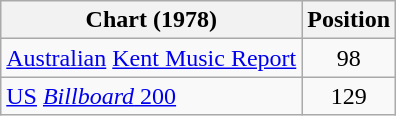<table class="wikitable sortable" style="text-align:center;">
<tr>
<th>Chart (1978)</th>
<th>Position</th>
</tr>
<tr>
<td align="left"><a href='#'>Australian</a> <a href='#'>Kent Music Report</a></td>
<td>98</td>
</tr>
<tr>
<td align="left"><a href='#'>US</a> <a href='#'><em>Billboard</em> 200</a></td>
<td>129</td>
</tr>
</table>
